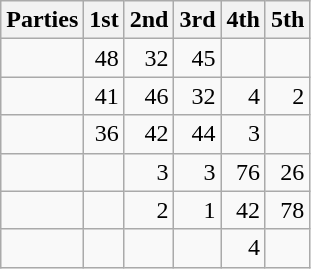<table class="wikitable" style="text-align:right;">
<tr>
<th style="text-align:left;">Parties</th>
<th>1st</th>
<th>2nd</th>
<th>3rd</th>
<th>4th</th>
<th>5th</th>
</tr>
<tr>
<td style="text-align:left;"></td>
<td>48</td>
<td>32</td>
<td>45</td>
<td></td>
<td></td>
</tr>
<tr>
<td style="text-align:left;"></td>
<td>41</td>
<td>46</td>
<td>32</td>
<td>4</td>
<td>2</td>
</tr>
<tr>
<td style="text-align:left;"></td>
<td>36</td>
<td>42</td>
<td>44</td>
<td>3</td>
<td></td>
</tr>
<tr>
<td style="text-align:left;"></td>
<td></td>
<td>3</td>
<td>3</td>
<td>76</td>
<td>26</td>
</tr>
<tr>
<td style="text-align:left;"></td>
<td></td>
<td>2</td>
<td>1</td>
<td>42</td>
<td>78</td>
</tr>
<tr>
<td style="text-align:left;"></td>
<td></td>
<td></td>
<td></td>
<td>4</td>
<td></td>
</tr>
</table>
